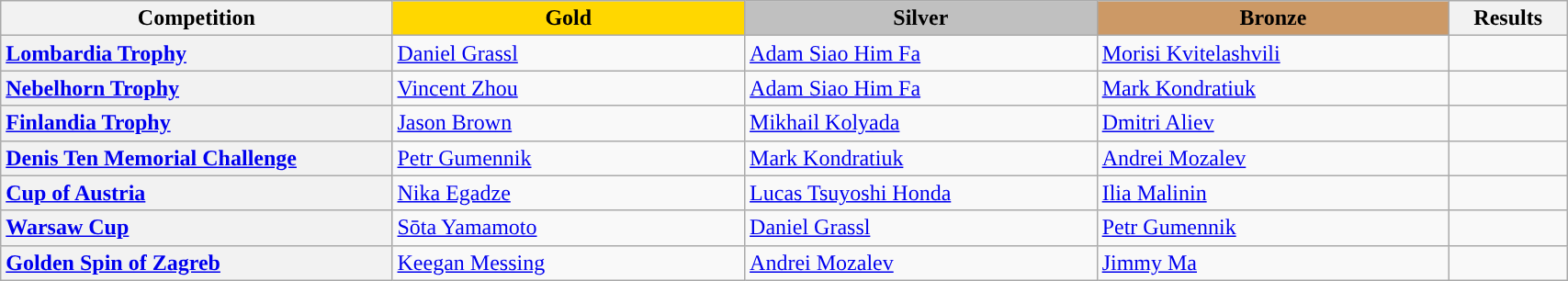<table class="wikitable unsortable" style="text-align:left; width:90%;">
<tr>
<th scope="col" style="text-align:center; width:25%;">Competition</th>
<td scope="col" style="text-align:center; width:22.5%; background:gold"><strong>Gold</strong></td>
<td scope="col" style="text-align:center; width:22.5%; background:silver"><strong>Silver</strong></td>
<td scope="col" style="text-align:center; width:22.5%; background:#c96"><strong>Bronze</strong></td>
<th scope="col" style="text-align:center; width:7.5%;">Results</th>
</tr>
<tr>
<th scope="row" style="text-align:left"> <a href='#'>Lombardia Trophy</a></th>
<td> <a href='#'>Daniel Grassl</a></td>
<td> <a href='#'>Adam Siao Him Fa</a></td>
<td> <a href='#'>Morisi Kvitelashvili</a></td>
<td></td>
</tr>
<tr>
<th scope="row" style="text-align:left"> <a href='#'>Nebelhorn Trophy</a></th>
<td> <a href='#'>Vincent Zhou</a></td>
<td> <a href='#'>Adam Siao Him Fa</a></td>
<td> <a href='#'>Mark Kondratiuk</a></td>
<td></td>
</tr>
<tr>
<th scope="row" style="text-align:left"> <a href='#'>Finlandia Trophy</a></th>
<td> <a href='#'>Jason Brown</a></td>
<td> <a href='#'>Mikhail Kolyada</a></td>
<td> <a href='#'>Dmitri Aliev</a></td>
<td></td>
</tr>
<tr>
<th scope="row" style="text-align:left"> <a href='#'>Denis Ten Memorial Challenge</a></th>
<td> <a href='#'>Petr Gumennik</a></td>
<td> <a href='#'>Mark Kondratiuk</a></td>
<td> <a href='#'>Andrei Mozalev</a></td>
<td></td>
</tr>
<tr>
<th scope="row" style="text-align:left"> <a href='#'>Cup of Austria</a></th>
<td> <a href='#'>Nika Egadze</a></td>
<td> <a href='#'>Lucas Tsuyoshi Honda</a></td>
<td> <a href='#'>Ilia Malinin</a></td>
<td></td>
</tr>
<tr>
<th scope="row" style="text-align:left"> <a href='#'>Warsaw Cup</a></th>
<td> <a href='#'>Sōta Yamamoto</a></td>
<td> <a href='#'>Daniel Grassl</a></td>
<td> <a href='#'>Petr Gumennik</a></td>
<td></td>
</tr>
<tr>
<th scope="row" style="text-align:left"> <a href='#'>Golden Spin of Zagreb</a></th>
<td> <a href='#'>Keegan Messing</a></td>
<td> <a href='#'>Andrei Mozalev</a></td>
<td> <a href='#'>Jimmy Ma</a></td>
<td></td>
</tr>
</table>
